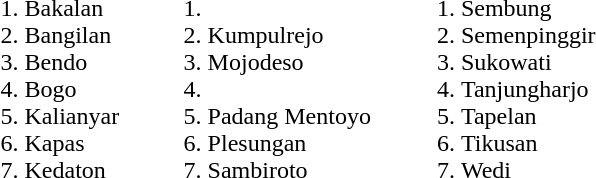<table class=style="margin:0 auto; background:none;">
<tr>
<td style="padding-right:0;"><br><ol>
<li>Bakalan</li>
<li>Bangilan</li>
<li>Bendo</li>
<li>Bogo</li>
<li>Kalianyar</li>
<li>Kapas</li>
<li>Kedaton</li>
</ol></td>
<td style=class="toccolours"></td>
<td></td>
<td></td>
<td></td>
<td><br><ol>
<li></li>
<li>Kumpulrejo</li>
<li>Mojodeso</li>
<li></li>
<li>Padang Mentoyo</li>
<li>Plesungan</li>
<li>Sambiroto</li>
</ol></td>
<td style=class="toccolours"></td>
<td></td>
<td></td>
<td></td>
<td><br><ol>
<li>Sembung</li>
<li>Semenpinggir</li>
<li>Sukowati</li>
<li>Tanjungharjo</li>
<li>Tapelan</li>
<li>Tikusan</li>
<li>Wedi</li>
</ol></td>
</tr>
</table>
